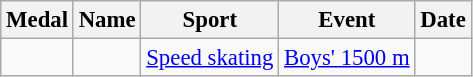<table class="wikitable sortable" style="font-size: 95%">
<tr>
<th>Medal</th>
<th>Name</th>
<th>Sport</th>
<th>Event</th>
<th>Date</th>
</tr>
<tr>
<td></td>
<td></td>
<td><a href='#'>Speed skating</a></td>
<td><a href='#'>Boys' 1500 m</a></td>
<td></td>
</tr>
</table>
